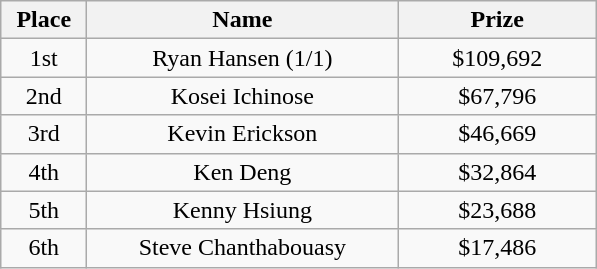<table class="wikitable">
<tr>
<th width="50">Place</th>
<th width="200">Name</th>
<th width="125">Prize</th>
</tr>
<tr>
<td align = "center">1st</td>
<td align = "center">Ryan Hansen (1/1)</td>
<td align="center">$109,692</td>
</tr>
<tr>
<td align = "center">2nd</td>
<td align = "center">Kosei Ichinose</td>
<td align="center">$67,796</td>
</tr>
<tr>
<td align = "center">3rd</td>
<td align = "center">Kevin Erickson</td>
<td align="center">$46,669</td>
</tr>
<tr>
<td align = "center">4th</td>
<td align = "center">Ken Deng</td>
<td align="center">$32,864</td>
</tr>
<tr>
<td align = "center">5th</td>
<td align = "center">Kenny Hsiung</td>
<td align="center">$23,688</td>
</tr>
<tr>
<td align = "center">6th</td>
<td align = "center">Steve Chanthabouasy</td>
<td align="center">$17,486</td>
</tr>
</table>
